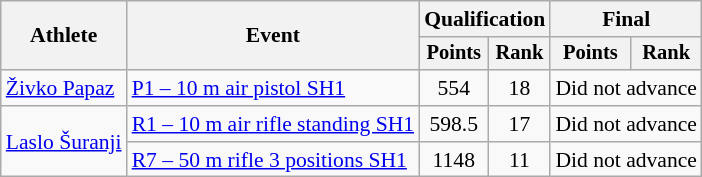<table class="wikitable" style="font-size:90%">
<tr>
<th rowspan="2">Athlete</th>
<th rowspan="2">Event</th>
<th colspan="2">Qualification</th>
<th colspan="2">Final</th>
</tr>
<tr style="font-size:95%">
<th>Points</th>
<th>Rank</th>
<th>Points</th>
<th>Rank</th>
</tr>
<tr align=center>
<td align=left><a href='#'>Živko Papaz</a></td>
<td align=left><a href='#'>P1 – 10 m air pistol SH1</a></td>
<td>554</td>
<td>18</td>
<td colspan=2>Did not advance</td>
</tr>
<tr align=center>
<td align=left rowspan=2><a href='#'>Laslo Šuranji</a></td>
<td align=left><a href='#'>R1 – 10 m air rifle standing SH1</a></td>
<td>598.5</td>
<td>17</td>
<td colspan=2>Did not advance</td>
</tr>
<tr align=center>
<td align=left><a href='#'>R7 – 50 m rifle 3 positions SH1</a></td>
<td>1148</td>
<td>11</td>
<td colspan=2>Did not advance</td>
</tr>
</table>
